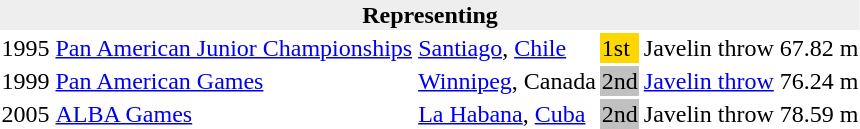<table>
<tr>
<th bgcolor="#eeeeee" colspan="6">Representing </th>
</tr>
<tr>
<td>1995</td>
<td><a href='#'>Pan American Junior Championships</a></td>
<td><a href='#'>Santiago</a>, <a href='#'>Chile</a></td>
<td bgcolor=gold>1st</td>
<td>Javelin throw</td>
<td>67.82 m</td>
</tr>
<tr>
<td>1999</td>
<td><a href='#'>Pan American Games</a></td>
<td><a href='#'>Winnipeg</a>, Canada</td>
<td bgcolor=silver>2nd</td>
<td><a href='#'>Javelin throw</a></td>
<td>76.24 m</td>
</tr>
<tr>
<td>2005</td>
<td><a href='#'>ALBA Games</a></td>
<td><a href='#'>La Habana</a>, <a href='#'>Cuba</a></td>
<td bgcolor=silver>2nd</td>
<td>Javelin throw</td>
<td>78.59 m</td>
</tr>
</table>
